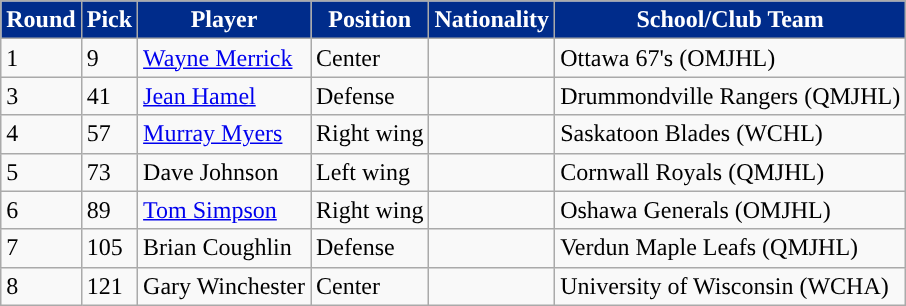<table class="wikitable sortable sortable">
<tr>
<th style="color:white; background:#002c8b; ">Round</th>
<th style="color:white; background:#002c8b; ">Pick</th>
<th style="color:white; background:#002c8b; ">Player</th>
<th style="color:white; background:#002c8b; ">Position</th>
<th style="color:white; background:#002c8b; ">Nationality</th>
<th style="color:white; background:#002c8b; ">School/Club Team</th>
</tr>
<tr>
<td>1</td>
<td>9</td>
<td><a href='#'>Wayne Merrick</a></td>
<td>Center</td>
<td></td>
<td>Ottawa 67's (OMJHL)</td>
</tr>
<tr>
<td>3</td>
<td>41</td>
<td><a href='#'>Jean Hamel</a></td>
<td>Defense</td>
<td></td>
<td>Drummondville Rangers (QMJHL)</td>
</tr>
<tr>
<td>4</td>
<td>57</td>
<td><a href='#'>Murray Myers</a></td>
<td>Right wing</td>
<td></td>
<td>Saskatoon Blades (WCHL)</td>
</tr>
<tr>
<td>5</td>
<td>73</td>
<td>Dave Johnson</td>
<td>Left wing</td>
<td></td>
<td>Cornwall Royals (QMJHL)</td>
</tr>
<tr>
<td>6</td>
<td>89</td>
<td><a href='#'>Tom Simpson</a></td>
<td>Right wing</td>
<td></td>
<td>Oshawa Generals (OMJHL)</td>
</tr>
<tr>
<td>7</td>
<td>105</td>
<td>Brian Coughlin</td>
<td>Defense</td>
<td></td>
<td>Verdun Maple Leafs (QMJHL)</td>
</tr>
<tr>
<td>8</td>
<td>121</td>
<td>Gary Winchester</td>
<td>Center</td>
<td></td>
<td>University of Wisconsin (WCHA)</td>
</tr>
</table>
